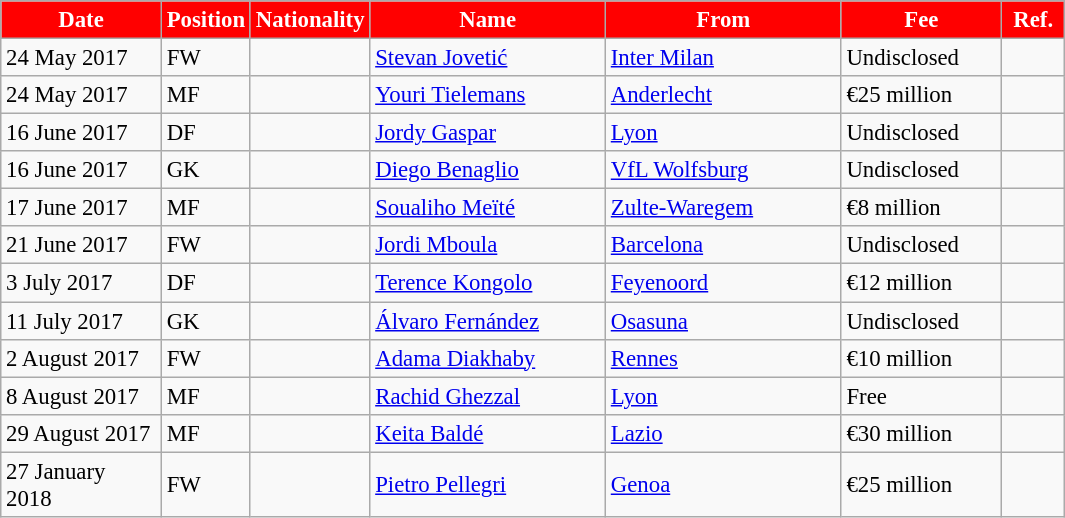<table class="wikitable plainrowheaders sortable" style="font-size:95%">
<tr>
<th style="background:#ff0000; color:white; width:100px;">Date</th>
<th style="background:#ff0000; color:white; width:50px;">Position</th>
<th style="background:#ff0000; color:white; width:50px;">Nationality</th>
<th style="background:#ff0000; color:white; width:150px;">Name</th>
<th style="background:#ff0000; color:white; width:150px;">From</th>
<th style="background:#ff0000; color:white; width:100px;">Fee</th>
<th style="background:#ff0000; color:white; width:35px;">Ref.</th>
</tr>
<tr>
<td>24 May 2017</td>
<td>FW</td>
<td></td>
<td><a href='#'>Stevan Jovetić</a></td>
<td><a href='#'>Inter Milan</a></td>
<td>Undisclosed</td>
<td></td>
</tr>
<tr>
<td>24 May 2017</td>
<td>MF</td>
<td></td>
<td><a href='#'>Youri Tielemans</a></td>
<td><a href='#'>Anderlecht</a></td>
<td>€25 million</td>
<td></td>
</tr>
<tr>
<td>16 June 2017</td>
<td>DF</td>
<td></td>
<td><a href='#'>Jordy Gaspar</a></td>
<td><a href='#'>Lyon</a></td>
<td>Undisclosed</td>
<td></td>
</tr>
<tr>
<td>16 June 2017</td>
<td>GK</td>
<td></td>
<td><a href='#'>Diego Benaglio</a></td>
<td><a href='#'>VfL Wolfsburg</a></td>
<td>Undisclosed</td>
<td></td>
</tr>
<tr>
<td>17 June 2017</td>
<td>MF</td>
<td></td>
<td><a href='#'>Soualiho Meïté</a></td>
<td><a href='#'>Zulte-Waregem</a></td>
<td>€8 million</td>
<td></td>
</tr>
<tr>
<td>21 June 2017</td>
<td>FW</td>
<td></td>
<td><a href='#'>Jordi Mboula</a></td>
<td><a href='#'>Barcelona</a></td>
<td>Undisclosed</td>
<td></td>
</tr>
<tr>
<td>3 July 2017</td>
<td>DF</td>
<td></td>
<td><a href='#'>Terence Kongolo</a></td>
<td><a href='#'>Feyenoord</a></td>
<td>€12 million</td>
<td></td>
</tr>
<tr>
<td>11 July 2017</td>
<td>GK</td>
<td></td>
<td><a href='#'>Álvaro Fernández</a></td>
<td><a href='#'>Osasuna</a></td>
<td>Undisclosed</td>
<td></td>
</tr>
<tr>
<td>2 August 2017</td>
<td>FW</td>
<td></td>
<td><a href='#'>Adama Diakhaby</a></td>
<td><a href='#'>Rennes</a></td>
<td>€10 million</td>
<td></td>
</tr>
<tr>
<td>8 August 2017</td>
<td>MF</td>
<td></td>
<td><a href='#'>Rachid Ghezzal</a></td>
<td><a href='#'>Lyon</a></td>
<td>Free</td>
<td></td>
</tr>
<tr>
<td>29 August 2017</td>
<td>MF</td>
<td></td>
<td><a href='#'>Keita Baldé</a></td>
<td><a href='#'>Lazio</a></td>
<td>€30 million</td>
<td></td>
</tr>
<tr>
<td>27 January 2018</td>
<td>FW</td>
<td></td>
<td><a href='#'>Pietro Pellegri</a></td>
<td><a href='#'>Genoa</a></td>
<td>€25 million</td>
<td></td>
</tr>
</table>
